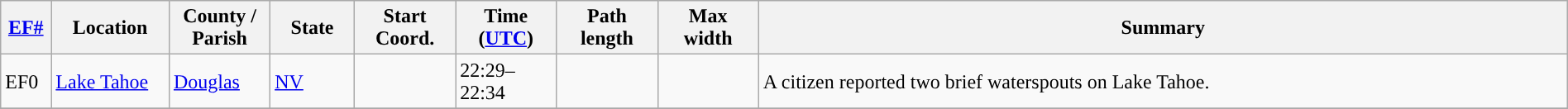<table class="wikitable sortable" style="width:100%;">
<tr>
<th scope="col"  style="width:3%; text-align:center;"><a href='#'>EF#</a></th>
<th scope="col"  style="width:7%; text-align:center;" class="unsortable">Location</th>
<th scope="col"  style="width:6%; text-align:center;" class="unsortable">County / Parish</th>
<th scope="col"  style="width:5%; text-align:center;">State</th>
<th scope="col"  style="width:6%; text-align:center;">Start Coord.</th>
<th scope="col"  style="width:6%; text-align:center;">Time (<a href='#'>UTC</a>)</th>
<th scope="col"  style="width:6%; text-align:center;">Path length</th>
<th scope="col"  style="width:6%; text-align:center;">Max width</th>
<th scope="col" class="unsortable" style="width:48%; text-align:center;">Summary</th>
</tr>
<tr>
<td>EF0</td>
<td><a href='#'>Lake Tahoe</a></td>
<td><a href='#'>Douglas</a></td>
<td><a href='#'>NV</a></td>
<td></td>
<td>22:29–22:34</td>
<td></td>
<td></td>
<td>A citizen reported two brief waterspouts on Lake Tahoe.</td>
</tr>
<tr>
</tr>
</table>
